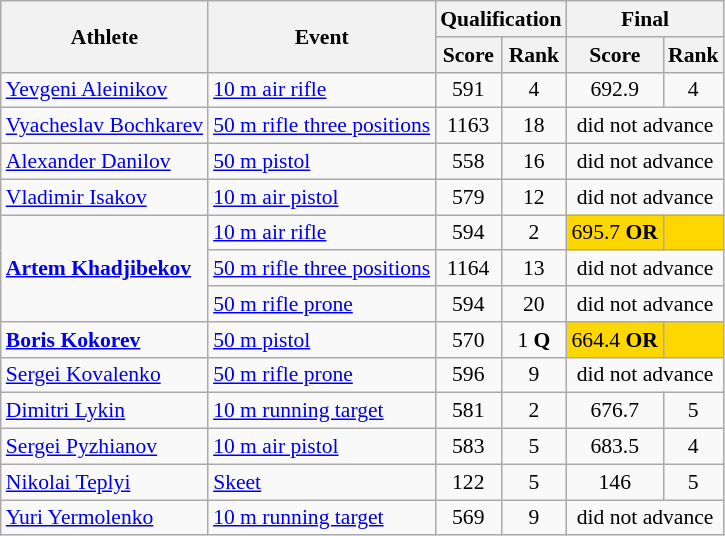<table class="wikitable" style="font-size:90%">
<tr>
<th rowspan="2">Athlete</th>
<th rowspan="2">Event</th>
<th colspan="2">Qualification</th>
<th colspan="2">Final</th>
</tr>
<tr>
<th>Score</th>
<th>Rank</th>
<th>Score</th>
<th>Rank</th>
</tr>
<tr>
<td><a href='#'>Yevgeni Aleinikov</a></td>
<td><a href='#'>10 m air rifle</a></td>
<td align="center">591</td>
<td align="center">4</td>
<td align="center">692.9</td>
<td align="center">4</td>
</tr>
<tr>
<td><a href='#'>Vyacheslav Bochkarev</a></td>
<td><a href='#'>50 m rifle three positions</a></td>
<td align="center">1163</td>
<td align="center">18</td>
<td colspan="2"  align="center">did not advance</td>
</tr>
<tr>
<td><a href='#'>Alexander Danilov</a></td>
<td><a href='#'>50 m pistol</a></td>
<td align="center">558</td>
<td align="center">16</td>
<td colspan="2"  align="center">did not advance</td>
</tr>
<tr>
<td><a href='#'>Vladimir Isakov</a></td>
<td><a href='#'>10 m air pistol</a></td>
<td align="center">579</td>
<td align="center">12</td>
<td colspan="2"  align="center">did not advance</td>
</tr>
<tr>
<td rowspan=3><strong><a href='#'>Artem Khadjibekov</a></strong></td>
<td><a href='#'>10 m air rifle</a></td>
<td align="center">594</td>
<td align="center">2</td>
<td align="center" bgcolor="gold">695.7 <strong>OR</strong></td>
<td align="center" bgcolor="gold"></td>
</tr>
<tr>
<td><a href='#'>50 m rifle three positions</a></td>
<td align="center">1164</td>
<td align="center">13</td>
<td colspan="2"  align="center">did not advance</td>
</tr>
<tr>
<td><a href='#'>50 m rifle prone</a></td>
<td align="center">594</td>
<td align="center">20</td>
<td colspan="2"  align="center">did not advance</td>
</tr>
<tr>
<td><strong><a href='#'>Boris Kokorev</a></strong></td>
<td><a href='#'>50 m pistol</a></td>
<td align="center">570</td>
<td align="center">1 <strong>Q</strong></td>
<td align="center" bgcolor="gold">664.4 <strong>OR</strong></td>
<td align="center" bgcolor="gold"></td>
</tr>
<tr>
<td><a href='#'>Sergei Kovalenko</a></td>
<td><a href='#'>50 m rifle prone</a></td>
<td align="center">596</td>
<td align="center">9</td>
<td colspan="2"  align="center">did not advance</td>
</tr>
<tr>
<td><a href='#'>Dimitri Lykin</a></td>
<td><a href='#'>10 m running target</a></td>
<td align="center">581</td>
<td align="center">2</td>
<td align="center">676.7</td>
<td align="center">5</td>
</tr>
<tr>
<td><a href='#'>Sergei Pyzhianov</a></td>
<td><a href='#'>10 m air pistol</a></td>
<td align="center">583</td>
<td align="center">5</td>
<td align="center">683.5</td>
<td align="center">4</td>
</tr>
<tr>
<td><a href='#'>Nikolai Teplyi</a></td>
<td><a href='#'>Skeet</a></td>
<td align="center">122</td>
<td align="center">5</td>
<td align="center">146</td>
<td align="center">5</td>
</tr>
<tr>
<td><a href='#'>Yuri Yermolenko</a></td>
<td><a href='#'>10 m running target</a></td>
<td align="center">569</td>
<td align="center">9</td>
<td colspan="2"  align="center">did not advance</td>
</tr>
</table>
